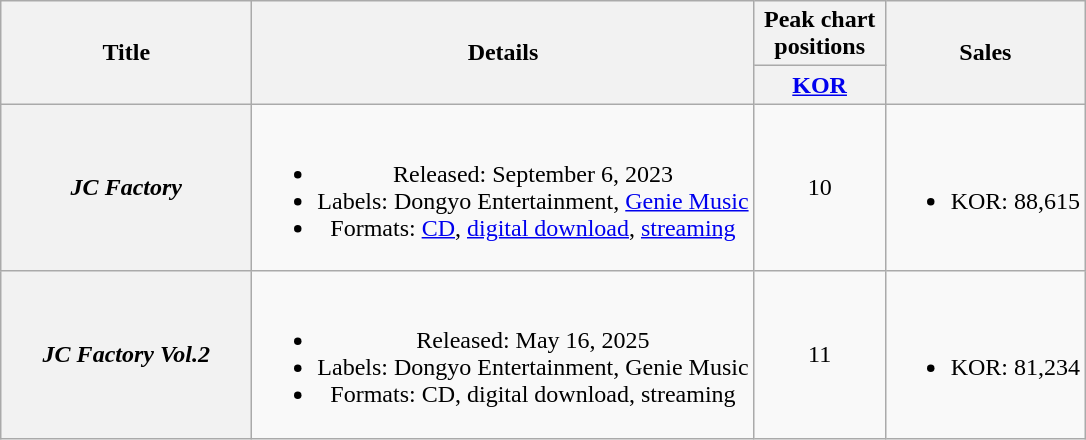<table class="wikitable plainrowheaders" style="text-align:center;">
<tr>
<th scope="col" rowspan="2" style="width:10em;">Title</th>
<th scope="col" rowspan="2">Details</th>
<th scope="col" colspan="1" style="width:5em;">Peak chart positions</th>
<th scope="col" rowspan="2">Sales</th>
</tr>
<tr>
<th scope="col"><a href='#'>KOR</a><br></th>
</tr>
<tr>
<th scope="row"><em>JC Factory</em></th>
<td><br><ul><li>Released: September 6, 2023</li><li>Labels: Dongyo Entertainment, <a href='#'>Genie Music</a></li><li>Formats: <a href='#'>CD</a>, <a href='#'>digital download</a>, <a href='#'>streaming</a></li></ul></td>
<td>10</td>
<td><br><ul><li>KOR: 88,615</li></ul></td>
</tr>
<tr>
<th scope="row"><em>JC Factory Vol.2</em></th>
<td><br><ul><li>Released: May 16, 2025</li><li>Labels: Dongyo Entertainment, Genie Music</li><li>Formats: CD, digital download, streaming</li></ul></td>
<td>11</td>
<td><br><ul><li>KOR: 81,234</li></ul></td>
</tr>
</table>
